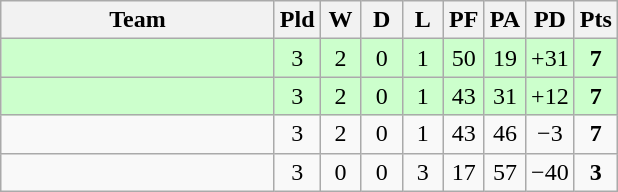<table class="wikitable" style="text-align:center;">
<tr>
<th width=175>Team</th>
<th width=20 abbr="Played">Pld</th>
<th width=20 abbr="Won">W</th>
<th width=20 abbr="Drawn">D</th>
<th width=20 abbr="Lost">L</th>
<th width=20 abbr="Points for">PF</th>
<th width=20 abbr="Points against">PA</th>
<th width=25 abbr="Points difference">PD</th>
<th width=20 abbr="Points">Pts</th>
</tr>
<tr bgcolor=ccffcc>
<td align=left></td>
<td>3</td>
<td>2</td>
<td>0</td>
<td>1</td>
<td>50</td>
<td>19</td>
<td>+31</td>
<td><strong>7</strong></td>
</tr>
<tr bgcolor=ccffcc>
<td align=left></td>
<td>3</td>
<td>2</td>
<td>0</td>
<td>1</td>
<td>43</td>
<td>31</td>
<td>+12</td>
<td><strong>7</strong></td>
</tr>
<tr>
<td align=left></td>
<td>3</td>
<td>2</td>
<td>0</td>
<td>1</td>
<td>43</td>
<td>46</td>
<td>−3</td>
<td><strong>7</strong></td>
</tr>
<tr>
<td align=left></td>
<td>3</td>
<td>0</td>
<td>0</td>
<td>3</td>
<td>17</td>
<td>57</td>
<td>−40</td>
<td><strong>3</strong></td>
</tr>
</table>
